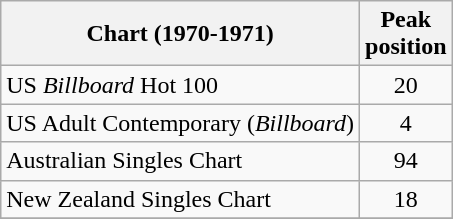<table class="wikitable sortable">
<tr>
<th align="center">Chart (1970-1971)</th>
<th align="center">Peak<br>position</th>
</tr>
<tr>
<td align="left">US <em>Billboard</em> Hot 100</td>
<td align="center">20</td>
</tr>
<tr>
<td align="left">US Adult Contemporary (<em>Billboard</em>)</td>
<td align="center">4</td>
</tr>
<tr>
<td align="left">Australian Singles Chart</td>
<td align="center">94</td>
</tr>
<tr>
<td align="left">New Zealand Singles Chart</td>
<td align="center">18</td>
</tr>
<tr>
</tr>
</table>
